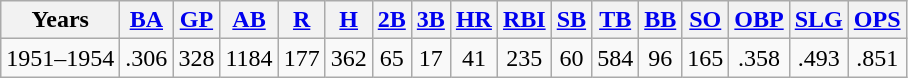<table class="wikitable">
<tr>
<th>Years</th>
<th><a href='#'>BA</a></th>
<th><a href='#'>GP</a></th>
<th><a href='#'>AB</a></th>
<th><a href='#'>R</a></th>
<th><a href='#'>H</a></th>
<th><a href='#'>2B</a></th>
<th><a href='#'>3B</a></th>
<th><a href='#'>HR</a></th>
<th><a href='#'>RBI</a></th>
<th><a href='#'>SB</a></th>
<th><a href='#'>TB</a></th>
<th><a href='#'>BB</a></th>
<th><a href='#'>SO</a></th>
<th><a href='#'>OBP</a></th>
<th><a href='#'>SLG</a></th>
<th><a href='#'>OPS</a></th>
</tr>
<tr align=center>
<td>1951–1954</td>
<td>.306</td>
<td>328</td>
<td>1184</td>
<td>177</td>
<td>362</td>
<td>65</td>
<td>17</td>
<td>41</td>
<td>235</td>
<td>60</td>
<td>584</td>
<td>96</td>
<td>165</td>
<td>.358</td>
<td>.493</td>
<td>.851</td>
</tr>
</table>
